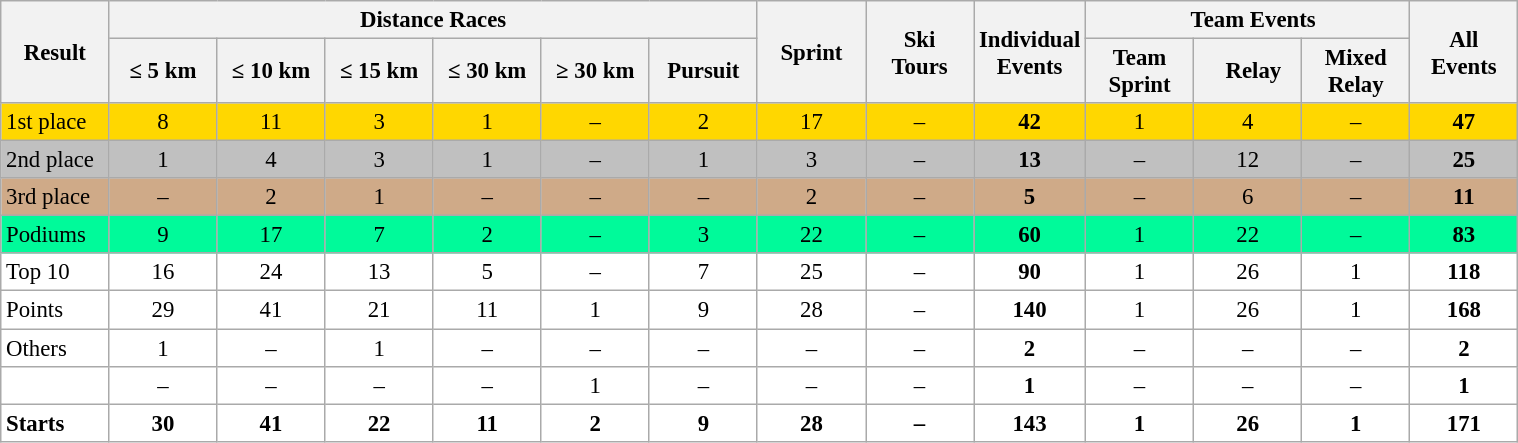<table class="wikitable" style="font-size:95%; text-align:center; border:grey solid 1px; border-collapse:collapse; background:#ffffff;">
<tr>
<th style="width:65px;" rowspan="2">Result</th>
<th colspan="6">Distance Races</th>
<th style="width:65px;" rowspan="2">Sprint</th>
<th style="width:65px;" rowspan="2">Ski<br>Tours</th>
<th style="width:65px;" rowspan="2">Individual<br>Events</th>
<th colspan="3">  Team Events</th>
<th style="width:65px;" rowspan="2">All Events</th>
</tr>
<tr>
<th style="width:65px;">≤ 5 km</th>
<th style="width:65px;">≤ 10 km</th>
<th style="width:65px;">≤ 15 km</th>
<th style="width:65px;">≤ 30 km</th>
<th style="width:65px;">≥ 30 km</th>
<th style="width:65px;">Pursuit</th>
<th style="width:65px;">Team Sprint</th>
<th style="width:65px;">  Relay</th>
<th style="width:65px;">Mixed Relay</th>
</tr>
<tr bgcolor=gold>
<td align=left>1st place</td>
<td>8</td>
<td>11</td>
<td>3</td>
<td>1</td>
<td>–</td>
<td>2</td>
<td>17</td>
<td>–</td>
<td><strong>42</strong></td>
<td>1</td>
<td>4</td>
<td>–</td>
<td><strong>47</strong></td>
</tr>
<tr bgcolor=silver>
<td align=left>2nd place</td>
<td>1</td>
<td>4</td>
<td>3</td>
<td>1</td>
<td>–</td>
<td>1</td>
<td>3</td>
<td>–</td>
<td><strong>13</strong></td>
<td>–</td>
<td>12</td>
<td>–</td>
<td><strong>25</strong></td>
</tr>
<tr bgcolor="#CFAA88">
<td align=left>3rd place</td>
<td>–</td>
<td>2</td>
<td>1</td>
<td>–</td>
<td>–</td>
<td>–</td>
<td>2</td>
<td>–</td>
<td><strong>5</strong></td>
<td>–</td>
<td>6</td>
<td>–</td>
<td><strong>11</strong></td>
</tr>
<tr style="background:#00FA9A;">
<td align=left>Podiums</td>
<td>9</td>
<td>17</td>
<td>7</td>
<td>2</td>
<td>–</td>
<td>3</td>
<td>22</td>
<td>–</td>
<td><strong>60</strong></td>
<td>1</td>
<td>22</td>
<td>–</td>
<td><strong>83</strong></td>
</tr>
<tr>
<td align=left>Top 10</td>
<td>16</td>
<td>24</td>
<td>13</td>
<td>5</td>
<td>–</td>
<td>7</td>
<td>25</td>
<td>–</td>
<td><strong>90</strong></td>
<td>1</td>
<td>26</td>
<td>1</td>
<td><strong>118</strong></td>
</tr>
<tr>
<td align=left>Points</td>
<td>29</td>
<td>41</td>
<td>21</td>
<td>11</td>
<td>1</td>
<td>9</td>
<td>28</td>
<td>–</td>
<td><strong>140</strong></td>
<td>1</td>
<td>26</td>
<td>1</td>
<td><strong>168</strong></td>
</tr>
<tr>
<td align=left>Others</td>
<td>1</td>
<td>–</td>
<td>1</td>
<td>–</td>
<td>–</td>
<td>–</td>
<td>–</td>
<td>–</td>
<td><strong>2</strong></td>
<td>–</td>
<td>–</td>
<td>–</td>
<td><strong>2</strong></td>
</tr>
<tr>
<td align=left></td>
<td>–</td>
<td>–</td>
<td>–</td>
<td>–</td>
<td>1</td>
<td>–</td>
<td>–</td>
<td>–</td>
<td><strong>1</strong></td>
<td>–</td>
<td>–</td>
<td>–</td>
<td><strong>1</strong></td>
</tr>
<tr>
<td align=left><strong>Starts</strong></td>
<td><strong>30</strong></td>
<td><strong>41</strong></td>
<td><strong>22</strong></td>
<td><strong>11</strong></td>
<td><strong>2</strong></td>
<td><strong>9</strong></td>
<td><strong>28</strong></td>
<td><strong>–</strong></td>
<td><strong>143</strong></td>
<td><strong>1</strong></td>
<td><strong>26</strong></td>
<td><strong>1</strong></td>
<td><strong>171</strong></td>
</tr>
</table>
